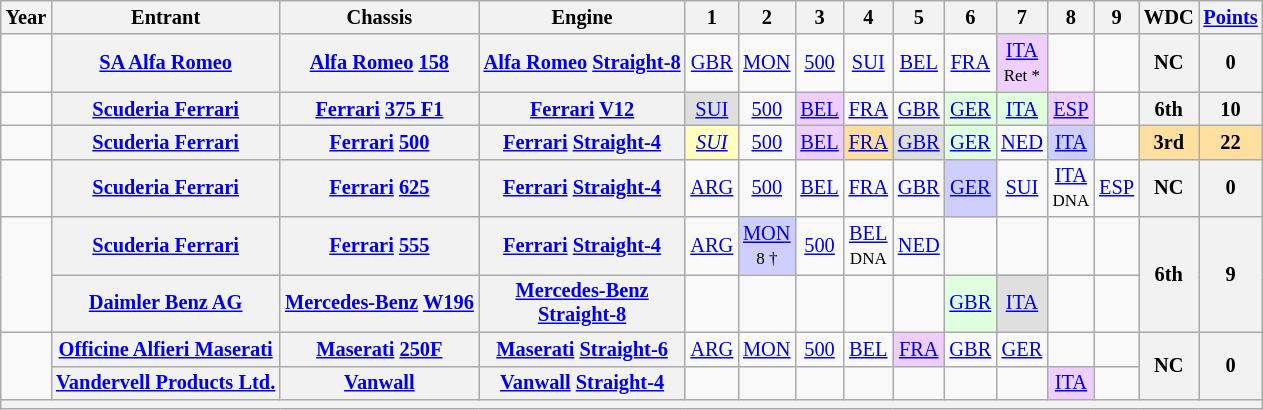<table class="wikitable" style="text-align:center; font-size:85%">
<tr>
<th>Year</th>
<th>Entrant</th>
<th>Chassis</th>
<th>Engine</th>
<th>1</th>
<th>2</th>
<th>3</th>
<th>4</th>
<th>5</th>
<th>6</th>
<th>7</th>
<th>8</th>
<th>9</th>
<th>WDC</th>
<th><a href='#'>Points</a></th>
</tr>
<tr>
<td></td>
<th nowrap><a href='#'>SA Alfa Romeo</a></th>
<th nowrap><a href='#'>Alfa Romeo</a> <a href='#'>158</a></th>
<th nowrap><a href='#'>Alfa Romeo</a> <a href='#'>Straight-8</a></th>
<td><a href='#'>GBR</a></td>
<td><a href='#'>MON</a></td>
<td><a href='#'>500</a></td>
<td><a href='#'>SUI</a></td>
<td><a href='#'>BEL</a></td>
<td><a href='#'>FRA</a></td>
<td style="background:#EFCFFF;"><a href='#'>ITA</a><br><small>Ret *</small></td>
<td></td>
<td></td>
<th>NC</th>
<th>0</th>
</tr>
<tr>
<td></td>
<th nowrap><a href='#'>Scuderia Ferrari</a></th>
<th nowrap><a href='#'>Ferrari</a> <a href='#'>375 F1</a></th>
<th nowrap><a href='#'>Ferrari</a> <a href='#'>V12</a></th>
<td style="background:#DFDFDF;"><a href='#'>SUI</a><br></td>
<td><a href='#'>500</a></td>
<td style="background:#EFCFFF;"><a href='#'>BEL</a><br></td>
<td><a href='#'>FRA</a></td>
<td><a href='#'>GBR</a></td>
<td style="background:#DFFFDF;"><a href='#'>GER</a><br></td>
<td style="background:#DFFFDF;"><a href='#'>ITA</a><br></td>
<td style="background:#EFCFFF;"><a href='#'>ESP</a><br></td>
<td></td>
<th>6th</th>
<th>10</th>
</tr>
<tr>
<td></td>
<th nowrap><a href='#'>Scuderia Ferrari</a></th>
<th nowrap><a href='#'>Ferrari</a> <a href='#'>500</a></th>
<th nowrap><a href='#'>Ferrari</a> <a href='#'>Straight-4</a></th>
<td style="background:#FFFFBF;"><em><a href='#'>SUI</a></em><br></td>
<td><a href='#'>500</a></td>
<td style="background:#EFCFFF;"><a href='#'>BEL</a><br></td>
<td style="background:#FFDF9F;"><a href='#'>FRA</a><br></td>
<td style="background:#DFDFDF;"><a href='#'>GBR</a><br></td>
<td style="background:#DFFFDF;"><a href='#'>GER</a><br></td>
<td><a href='#'>NED</a></td>
<td style="background:#CFCFFF;"><a href='#'>ITA</a><br></td>
<td></td>
<td style="background:#FFDF9F;"><strong>3rd</strong></td>
<td style="background:#FFDF9F;"><strong>22</strong></td>
</tr>
<tr>
<td></td>
<th nowrap><a href='#'>Scuderia Ferrari</a></th>
<th nowrap><a href='#'>Ferrari</a> <a href='#'>625</a></th>
<th nowrap><a href='#'>Ferrari</a> <a href='#'>Straight-4</a></th>
<td><a href='#'>ARG</a></td>
<td><a href='#'>500</a></td>
<td><a href='#'>BEL</a></td>
<td><a href='#'>FRA</a></td>
<td><a href='#'>GBR</a></td>
<td style="background:#CFCFFF;"><a href='#'>GER</a><br></td>
<td><a href='#'>SUI</a></td>
<td><a href='#'>ITA</a><br><small>DNA</small></td>
<td><a href='#'>ESP</a></td>
<th>NC</th>
<th>0</th>
</tr>
<tr>
<td rowspan="2"></td>
<th nowrap><a href='#'>Scuderia Ferrari</a></th>
<th nowrap><a href='#'>Ferrari</a> <a href='#'>555</a></th>
<th nowrap><a href='#'>Ferrari</a> <a href='#'>Straight-4</a></th>
<td><a href='#'>ARG</a></td>
<td style="background:#CFCFFF;"><a href='#'>MON</a><br><small>8 †</small></td>
<td><a href='#'>500</a></td>
<td><a href='#'>BEL</a><br><small>DNA</small></td>
<td><a href='#'>NED</a></td>
<td></td>
<td></td>
<td></td>
<td></td>
<th rowspan=2>6th</th>
<th rowspan=2>9</th>
</tr>
<tr>
<th nowrap><a href='#'>Daimler Benz AG</a></th>
<th nowrap><a href='#'>Mercedes-Benz</a> <a href='#'>W196</a></th>
<th nowrap><a href='#'>Mercedes-Benz</a><br><a href='#'>Straight-8</a></th>
<td></td>
<td></td>
<td></td>
<td></td>
<td></td>
<td style="background:#DFFFDF;"><a href='#'>GBR</a><br></td>
<td style="background:#DFDFDF;"><a href='#'>ITA</a><br></td>
<td></td>
<td></td>
</tr>
<tr>
<td rowspan="2"></td>
<th nowrap><a href='#'>Officine Alfieri Maserati</a></th>
<th nowrap><a href='#'>Maserati</a> <a href='#'>250F</a></th>
<th nowrap><a href='#'>Maserati</a> <a href='#'>Straight-6</a></th>
<td><a href='#'>ARG</a></td>
<td><a href='#'>MON</a></td>
<td><a href='#'>500</a></td>
<td><a href='#'>BEL</a></td>
<td style="background:#EFCFFF;"><a href='#'>FRA</a><br></td>
<td><a href='#'>GBR</a></td>
<td><a href='#'>GER</a></td>
<td></td>
<td></td>
<th rowspan="2">NC</th>
<th rowspan="2">0</th>
</tr>
<tr>
<th nowrap><a href='#'>Vandervell Products Ltd.</a></th>
<th nowrap><a href='#'>Vanwall</a></th>
<th nowrap><a href='#'>Vanwall</a> <a href='#'>Straight-4</a></th>
<td></td>
<td></td>
<td></td>
<td></td>
<td></td>
<td></td>
<td></td>
<td style="background:#EFCFFF;"><a href='#'>ITA</a><br></td>
<td></td>
</tr>
<tr>
<th colspan="15"></th>
</tr>
</table>
